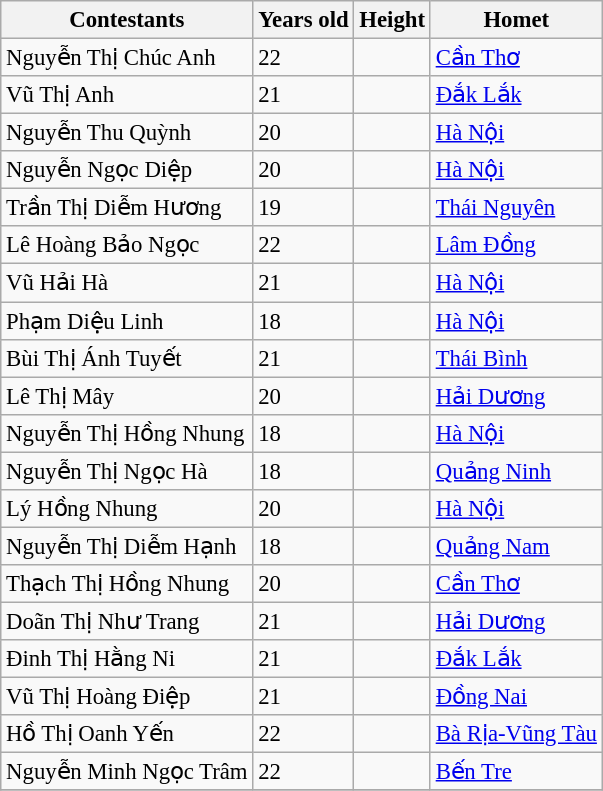<table class="wikitable sortable" style="font-size:95%;">
<tr>
<th>Contestants</th>
<th>Years old</th>
<th>Height</th>
<th>Homet</th>
</tr>
<tr>
<td>Nguyễn Thị Chúc Anh</td>
<td>22</td>
<td></td>
<td><a href='#'>Cần Thơ</a></td>
</tr>
<tr>
<td>Vũ Thị Anh</td>
<td>21</td>
<td></td>
<td><a href='#'>Đắk Lắk</a></td>
</tr>
<tr>
<td>Nguyễn Thu Quỳnh</td>
<td>20</td>
<td></td>
<td><a href='#'>Hà Nội</a></td>
</tr>
<tr>
<td>Nguyễn Ngọc Diệp</td>
<td>20</td>
<td></td>
<td><a href='#'>Hà Nội</a></td>
</tr>
<tr>
<td>Trần Thị Diễm Hương</td>
<td>19</td>
<td></td>
<td><a href='#'>Thái Nguyên</a></td>
</tr>
<tr>
<td>Lê Hoàng Bảo Ngọc</td>
<td>22</td>
<td></td>
<td><a href='#'>Lâm Đồng</a></td>
</tr>
<tr>
<td>Vũ Hải Hà</td>
<td>21</td>
<td></td>
<td><a href='#'>Hà Nội</a></td>
</tr>
<tr>
<td>Phạm Diệu Linh</td>
<td>18</td>
<td></td>
<td><a href='#'>Hà Nội</a></td>
</tr>
<tr>
<td>Bùi Thị Ánh Tuyết</td>
<td>21</td>
<td></td>
<td><a href='#'>Thái Bình</a></td>
</tr>
<tr>
<td>Lê Thị Mây</td>
<td>20</td>
<td></td>
<td><a href='#'>Hải Dương</a></td>
</tr>
<tr>
<td>Nguyễn Thị Hồng Nhung</td>
<td>18</td>
<td></td>
<td><a href='#'>Hà Nội</a></td>
</tr>
<tr>
<td>Nguyễn Thị Ngọc Hà</td>
<td>18</td>
<td></td>
<td><a href='#'>Quảng Ninh</a></td>
</tr>
<tr>
<td>Lý Hồng Nhung</td>
<td>20</td>
<td></td>
<td><a href='#'>Hà Nội</a></td>
</tr>
<tr>
<td>Nguyễn Thị Diễm Hạnh</td>
<td>18</td>
<td></td>
<td><a href='#'>Quảng Nam</a></td>
</tr>
<tr>
<td>Thạch Thị Hồng Nhung</td>
<td>20</td>
<td></td>
<td><a href='#'>Cần Thơ</a></td>
</tr>
<tr>
<td>Doãn Thị Như Trang</td>
<td>21</td>
<td></td>
<td><a href='#'>Hải Dương</a></td>
</tr>
<tr>
<td>Đinh Thị Hằng Ni</td>
<td>21</td>
<td></td>
<td><a href='#'>Đắk Lắk</a></td>
</tr>
<tr>
<td>Vũ Thị Hoàng Điệp</td>
<td>21</td>
<td></td>
<td><a href='#'>Đồng Nai</a></td>
</tr>
<tr>
<td>Hồ Thị Oanh Yến</td>
<td>22</td>
<td></td>
<td><a href='#'>Bà Rịa-Vũng Tàu</a></td>
</tr>
<tr>
<td>Nguyễn Minh Ngọc Trâm</td>
<td>22</td>
<td></td>
<td><a href='#'>Bến Tre</a></td>
</tr>
<tr>
</tr>
</table>
